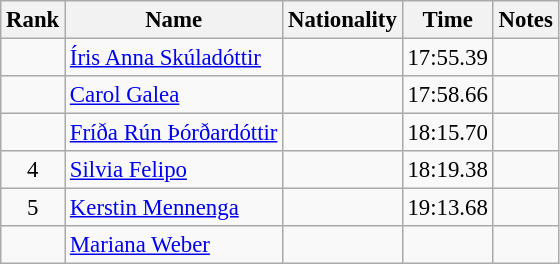<table class="wikitable sortable" style="text-align:center; font-size:95%">
<tr>
<th>Rank</th>
<th>Name</th>
<th>Nationality</th>
<th>Time</th>
<th>Notes</th>
</tr>
<tr>
<td></td>
<td align=left><a href='#'>Íris Anna Skúladóttir</a></td>
<td align=left></td>
<td>17:55.39</td>
<td></td>
</tr>
<tr>
<td></td>
<td align=left><a href='#'>Carol Galea</a></td>
<td align=left></td>
<td>17:58.66</td>
<td></td>
</tr>
<tr>
<td></td>
<td align=left><a href='#'>Fríða Rún Þórðardóttir</a></td>
<td align=left></td>
<td>18:15.70</td>
<td></td>
</tr>
<tr>
<td>4</td>
<td align=left><a href='#'>Silvia Felipo</a></td>
<td align=left></td>
<td>18:19.38</td>
<td></td>
</tr>
<tr>
<td>5</td>
<td align=left><a href='#'>Kerstin Mennenga</a></td>
<td align=left></td>
<td>19:13.68</td>
<td></td>
</tr>
<tr>
<td></td>
<td align=left><a href='#'>Mariana Weber</a></td>
<td align=left></td>
<td></td>
<td></td>
</tr>
</table>
